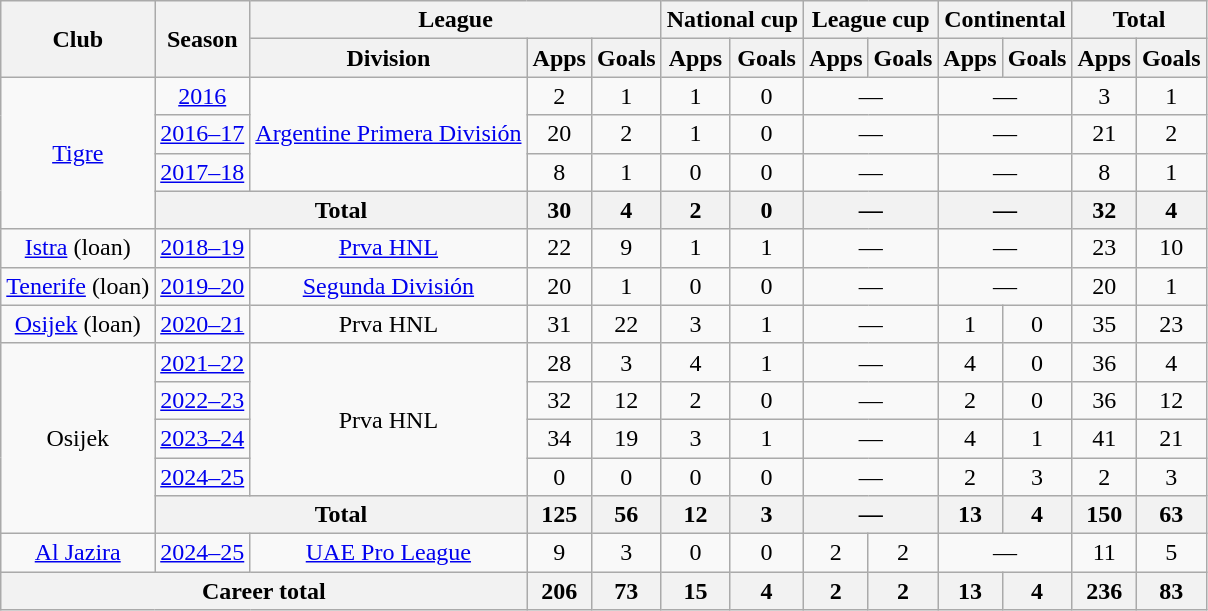<table class="wikitable" style="text-align:center">
<tr>
<th rowspan="2">Club</th>
<th rowspan="2">Season</th>
<th colspan="3">League</th>
<th colspan="2">National cup</th>
<th colspan="2">League cup</th>
<th colspan="2">Continental</th>
<th colspan="2">Total</th>
</tr>
<tr>
<th>Division</th>
<th>Apps</th>
<th>Goals</th>
<th>Apps</th>
<th>Goals</th>
<th>Apps</th>
<th>Goals</th>
<th>Apps</th>
<th>Goals</th>
<th>Apps</th>
<th>Goals</th>
</tr>
<tr>
<td rowspan="4"><a href='#'>Tigre</a></td>
<td><a href='#'>2016</a></td>
<td rowspan="3"><a href='#'>Argentine Primera División</a></td>
<td>2</td>
<td>1</td>
<td>1</td>
<td>0</td>
<td colspan="2">—</td>
<td colspan="2">—</td>
<td>3</td>
<td>1</td>
</tr>
<tr>
<td><a href='#'>2016–17</a></td>
<td>20</td>
<td>2</td>
<td>1</td>
<td>0</td>
<td colspan="2">—</td>
<td colspan="2">—</td>
<td>21</td>
<td>2</td>
</tr>
<tr>
<td><a href='#'>2017–18</a></td>
<td>8</td>
<td>1</td>
<td>0</td>
<td>0</td>
<td colspan="2">—</td>
<td colspan="2">—</td>
<td>8</td>
<td>1</td>
</tr>
<tr>
<th colspan="2">Total</th>
<th>30</th>
<th>4</th>
<th>2</th>
<th>0</th>
<th colspan="2">—</th>
<th colspan="2">—</th>
<th>32</th>
<th>4</th>
</tr>
<tr>
<td><a href='#'>Istra</a> (loan)</td>
<td><a href='#'>2018–19</a></td>
<td><a href='#'>Prva HNL</a></td>
<td>22</td>
<td>9</td>
<td>1</td>
<td>1</td>
<td colspan="2">—</td>
<td colspan="2">—</td>
<td>23</td>
<td>10</td>
</tr>
<tr>
<td><a href='#'>Tenerife</a> (loan)</td>
<td><a href='#'>2019–20</a></td>
<td><a href='#'>Segunda División</a></td>
<td>20</td>
<td>1</td>
<td>0</td>
<td>0</td>
<td colspan="2">—</td>
<td colspan="2">—</td>
<td>20</td>
<td>1</td>
</tr>
<tr>
<td><a href='#'>Osijek</a> (loan)</td>
<td><a href='#'>2020–21</a></td>
<td>Prva HNL</td>
<td>31</td>
<td>22</td>
<td>3</td>
<td>1</td>
<td colspan="2">—</td>
<td>1</td>
<td>0</td>
<td>35</td>
<td>23</td>
</tr>
<tr>
<td rowspan="5">Osijek</td>
<td><a href='#'>2021–22</a></td>
<td rowspan="4">Prva HNL</td>
<td>28</td>
<td>3</td>
<td>4</td>
<td>1</td>
<td colspan="2">—</td>
<td>4</td>
<td>0</td>
<td>36</td>
<td>4</td>
</tr>
<tr>
<td><a href='#'>2022–23</a></td>
<td>32</td>
<td>12</td>
<td>2</td>
<td>0</td>
<td colspan="2">—</td>
<td>2</td>
<td>0</td>
<td>36</td>
<td>12</td>
</tr>
<tr>
<td><a href='#'>2023–24</a></td>
<td>34</td>
<td>19</td>
<td>3</td>
<td>1</td>
<td colspan="2">—</td>
<td>4</td>
<td>1</td>
<td>41</td>
<td>21</td>
</tr>
<tr>
<td><a href='#'>2024–25</a></td>
<td>0</td>
<td>0</td>
<td>0</td>
<td>0</td>
<td colspan="2">—</td>
<td>2</td>
<td>3</td>
<td>2</td>
<td>3</td>
</tr>
<tr>
<th colspan="2">Total</th>
<th>125</th>
<th>56</th>
<th>12</th>
<th>3</th>
<th colspan="2">—</th>
<th>13</th>
<th>4</th>
<th>150</th>
<th>63</th>
</tr>
<tr>
<td><a href='#'>Al Jazira</a></td>
<td><a href='#'>2024–25</a></td>
<td><a href='#'>UAE Pro League</a></td>
<td>9</td>
<td>3</td>
<td>0</td>
<td>0</td>
<td>2</td>
<td>2</td>
<td colspan="2">—</td>
<td>11</td>
<td>5</td>
</tr>
<tr>
<th colspan="3">Career total</th>
<th>206</th>
<th>73</th>
<th>15</th>
<th>4</th>
<th>2</th>
<th>2</th>
<th>13</th>
<th>4</th>
<th>236</th>
<th>83</th>
</tr>
</table>
